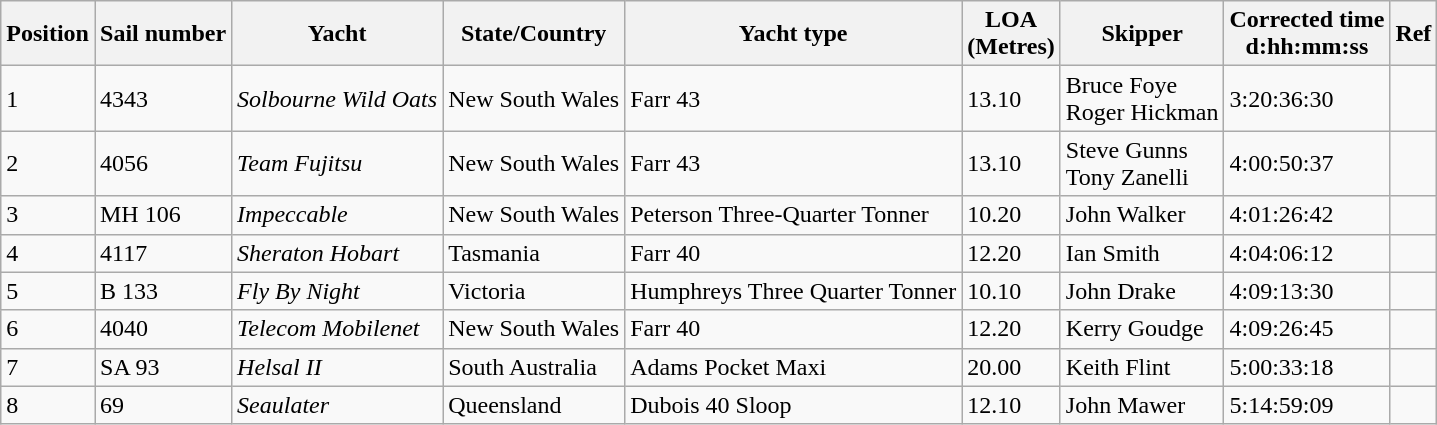<table class="wikitable">
<tr>
<th>Position</th>
<th>Sail number</th>
<th>Yacht</th>
<th>State/Country</th>
<th>Yacht type</th>
<th>LOA <br>(Metres)</th>
<th>Skipper</th>
<th>Corrected time <br>d:hh:mm:ss</th>
<th>Ref</th>
</tr>
<tr>
<td>1</td>
<td>4343</td>
<td><em>Solbourne Wild Oats</em></td>
<td> New South Wales</td>
<td>Farr 43</td>
<td>13.10</td>
<td>Bruce Foye <br> Roger Hickman</td>
<td>3:20:36:30</td>
<td></td>
</tr>
<tr>
<td>2</td>
<td>4056</td>
<td><em>Team Fujitsu</em></td>
<td> New South Wales</td>
<td>Farr 43</td>
<td>13.10</td>
<td>Steve Gunns <br> Tony Zanelli</td>
<td>4:00:50:37</td>
<td></td>
</tr>
<tr>
<td>3</td>
<td>MH 106</td>
<td><em>Impeccable</em></td>
<td> New South Wales</td>
<td>Peterson Three-Quarter Tonner</td>
<td>10.20</td>
<td>John Walker</td>
<td>4:01:26:42</td>
<td></td>
</tr>
<tr>
<td>4</td>
<td>4117</td>
<td><em>Sheraton Hobart</em></td>
<td> Tasmania</td>
<td>Farr 40</td>
<td>12.20</td>
<td>Ian Smith</td>
<td>4:04:06:12</td>
<td></td>
</tr>
<tr>
<td>5</td>
<td>B 133</td>
<td><em>Fly By Night</em></td>
<td> Victoria</td>
<td>Humphreys Three Quarter Tonner</td>
<td>10.10</td>
<td>John Drake</td>
<td>4:09:13:30</td>
<td></td>
</tr>
<tr>
<td>6</td>
<td>4040</td>
<td><em>Telecom Mobilenet</em></td>
<td> New South Wales</td>
<td>Farr 40</td>
<td>12.20</td>
<td>Kerry Goudge</td>
<td>4:09:26:45</td>
<td></td>
</tr>
<tr>
<td>7</td>
<td>SA 93</td>
<td><em>Helsal II</em></td>
<td> South Australia</td>
<td>Adams Pocket Maxi</td>
<td>20.00</td>
<td>Keith Flint</td>
<td>5:00:33:18</td>
<td></td>
</tr>
<tr>
<td>8</td>
<td>69</td>
<td><em>Seaulater</em></td>
<td> Queensland</td>
<td>Dubois 40 Sloop</td>
<td>12.10</td>
<td>John Mawer</td>
<td>5:14:59:09</td>
<td></td>
</tr>
</table>
